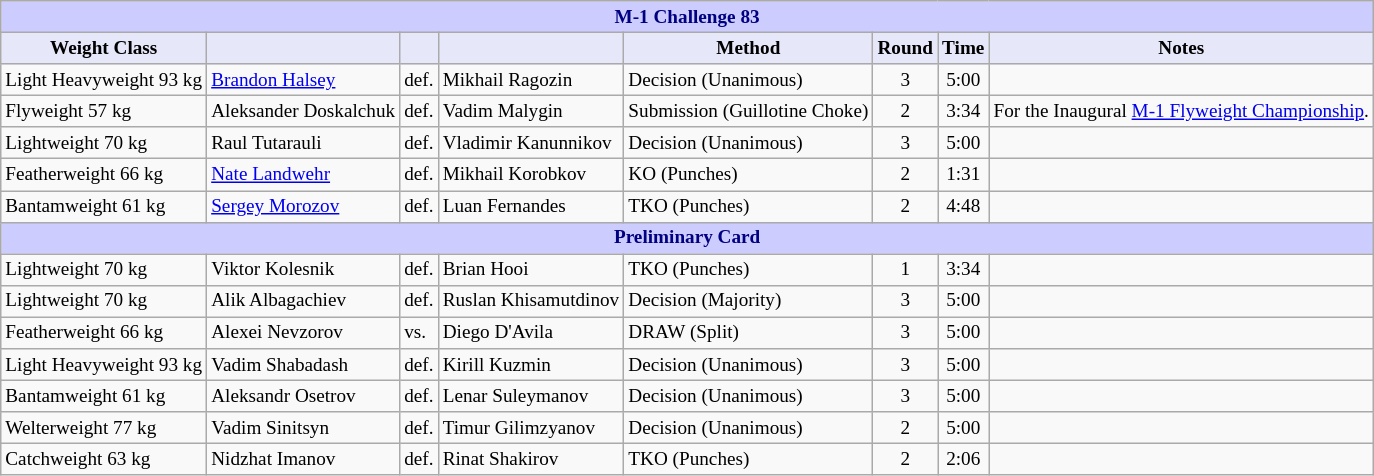<table class="wikitable" style="font-size: 80%;">
<tr>
<th colspan="8" style="background-color: #ccf; color: #000080; text-align: center;"><strong>M-1 Challenge 83</strong></th>
</tr>
<tr>
<th colspan="1" style="background-color: #E6E8FA; color: #000000; text-align: center;">Weight Class</th>
<th colspan="1" style="background-color: #E6E8FA; color: #000000; text-align: center;"></th>
<th colspan="1" style="background-color: #E6E8FA; color: #000000; text-align: center;"></th>
<th colspan="1" style="background-color: #E6E8FA; color: #000000; text-align: center;"></th>
<th colspan="1" style="background-color: #E6E8FA; color: #000000; text-align: center;">Method</th>
<th colspan="1" style="background-color: #E6E8FA; color: #000000; text-align: center;">Round</th>
<th colspan="1" style="background-color: #E6E8FA; color: #000000; text-align: center;">Time</th>
<th colspan="1" style="background-color: #E6E8FA; color: #000000; text-align: center;">Notes</th>
</tr>
<tr>
<td>Light Heavyweight 93 kg</td>
<td> <a href='#'>Brandon Halsey</a></td>
<td>def.</td>
<td> Mikhail Ragozin</td>
<td>Decision (Unanimous)</td>
<td align=center>3</td>
<td align=center>5:00</td>
<td></td>
</tr>
<tr>
<td>Flyweight 57 kg</td>
<td> Aleksander Doskalchuk</td>
<td>def.</td>
<td> Vadim Malygin</td>
<td>Submission (Guillotine Choke)</td>
<td align=center>2</td>
<td align=center>3:34</td>
<td>For the Inaugural <a href='#'>M-1 Flyweight Championship</a>.</td>
</tr>
<tr>
<td>Lightweight 70 kg</td>
<td> Raul Tutarauli</td>
<td>def.</td>
<td> Vladimir Kanunnikov</td>
<td>Decision (Unanimous)</td>
<td align=center>3</td>
<td align=center>5:00</td>
<td></td>
</tr>
<tr>
<td>Featherweight 66 kg</td>
<td> <a href='#'>Nate Landwehr</a></td>
<td>def.</td>
<td> Mikhail Korobkov</td>
<td>KO (Punches)</td>
<td align=center>2</td>
<td align=center>1:31</td>
<td></td>
</tr>
<tr>
<td>Bantamweight 61 kg</td>
<td> <a href='#'>Sergey Morozov</a></td>
<td>def.</td>
<td> Luan Fernandes</td>
<td>TKO (Punches)</td>
<td align=center>2</td>
<td align=center>4:48</td>
<td></td>
</tr>
<tr>
<th colspan="8" style="background-color: #ccf; color: #000080; text-align: center;"><strong>Preliminary Card</strong></th>
</tr>
<tr>
<td>Lightweight 70 kg</td>
<td> Viktor Kolesnik</td>
<td>def.</td>
<td> Brian Hooi</td>
<td>TKO (Punches)</td>
<td align=center>1</td>
<td align=center>3:34</td>
<td></td>
</tr>
<tr>
<td>Lightweight 70 kg</td>
<td> Alik Albagachiev</td>
<td>def.</td>
<td> Ruslan Khisamutdinov</td>
<td>Decision (Majority)</td>
<td align=center>3</td>
<td align=center>5:00</td>
<td></td>
</tr>
<tr>
<td>Featherweight 66 kg</td>
<td> Alexei Nevzorov</td>
<td>vs.</td>
<td> Diego D'Avila</td>
<td>DRAW (Split)</td>
<td align=center>3</td>
<td align=center>5:00</td>
<td></td>
</tr>
<tr>
<td>Light Heavyweight 93 kg</td>
<td> Vadim Shabadash</td>
<td>def.</td>
<td> Kirill Kuzmin</td>
<td>Decision (Unanimous)</td>
<td align=center>3</td>
<td align=center>5:00</td>
<td></td>
</tr>
<tr>
<td>Bantamweight 61 kg</td>
<td> Aleksandr Osetrov</td>
<td>def.</td>
<td> Lenar Suleymanov</td>
<td>Decision (Unanimous)</td>
<td align=center>3</td>
<td align=center>5:00</td>
<td></td>
</tr>
<tr>
<td>Welterweight 77 kg</td>
<td> Vadim Sinitsyn</td>
<td>def.</td>
<td> Timur Gilimzyanov</td>
<td>Decision (Unanimous)</td>
<td align=center>2</td>
<td align=center>5:00</td>
<td></td>
</tr>
<tr>
<td>Catchweight 63 kg</td>
<td> Nidzhat Imanov</td>
<td>def.</td>
<td> Rinat Shakirov</td>
<td>TKO (Punches)</td>
<td align=center>2</td>
<td align=center>2:06</td>
<td></td>
</tr>
</table>
